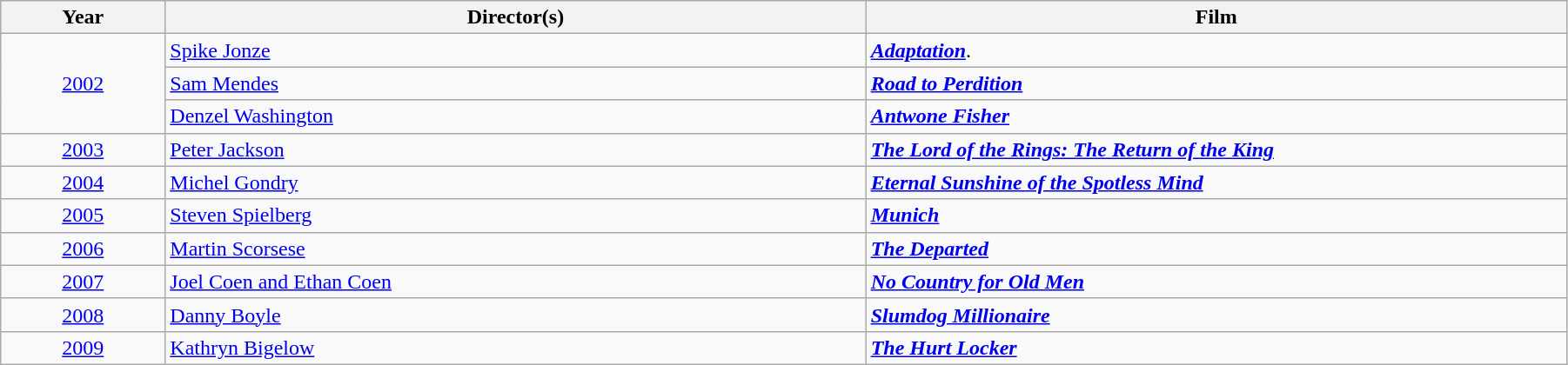<table class="wikitable" width="95%" cellpadding="5">
<tr>
<th width="100"><strong>Year</strong></th>
<th width="450"><strong>Director(s)</strong></th>
<th width="450"><strong>Film</strong></th>
</tr>
<tr>
<td rowspan= "3" style="text-align:center;"><a href='#'>2002</a></td>
<td><a href='#'>Spike Jonze</a></td>
<td><strong><em><a href='#'>Adaptation</a></em></strong>.</td>
</tr>
<tr>
<td><a href='#'>Sam Mendes</a></td>
<td><strong><em><a href='#'>Road to Perdition</a></em></strong></td>
</tr>
<tr>
<td><a href='#'>Denzel Washington</a></td>
<td><strong><em><a href='#'>Antwone Fisher</a></em></strong></td>
</tr>
<tr>
<td style="text-align:center;"><a href='#'>2003</a></td>
<td><a href='#'>Peter Jackson</a></td>
<td><strong><em><a href='#'>The Lord of the Rings: The Return of the King</a></em></strong></td>
</tr>
<tr>
<td style="text-align:center;"><a href='#'>2004</a></td>
<td><a href='#'>Michel Gondry</a></td>
<td><strong><em><a href='#'>Eternal Sunshine of the Spotless Mind</a></em></strong></td>
</tr>
<tr>
<td style="text-align:center;"><a href='#'>2005</a></td>
<td><a href='#'>Steven Spielberg</a></td>
<td><strong><em><a href='#'>Munich</a></em></strong></td>
</tr>
<tr>
<td style="text-align:center;"><a href='#'>2006</a></td>
<td><a href='#'>Martin Scorsese</a></td>
<td><strong><em><a href='#'>The Departed</a></em></strong></td>
</tr>
<tr>
<td style="text-align:center;"><a href='#'>2007</a></td>
<td><a href='#'>Joel Coen and Ethan Coen</a></td>
<td><strong><em><a href='#'>No Country for Old Men</a></em></strong></td>
</tr>
<tr>
<td style="text-align:center;"><a href='#'>2008</a></td>
<td><a href='#'>Danny Boyle</a></td>
<td><strong><em><a href='#'>Slumdog Millionaire</a></em></strong></td>
</tr>
<tr>
<td style="text-align:center;"><a href='#'>2009</a></td>
<td><a href='#'>Kathryn Bigelow</a></td>
<td><strong><em><a href='#'>The Hurt Locker</a></em></strong></td>
</tr>
</table>
